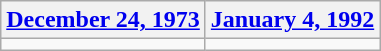<table class=wikitable>
<tr>
<th><a href='#'>December 24, 1973</a></th>
<th><a href='#'>January 4, 1992</a></th>
</tr>
<tr>
<td></td>
<td></td>
</tr>
</table>
